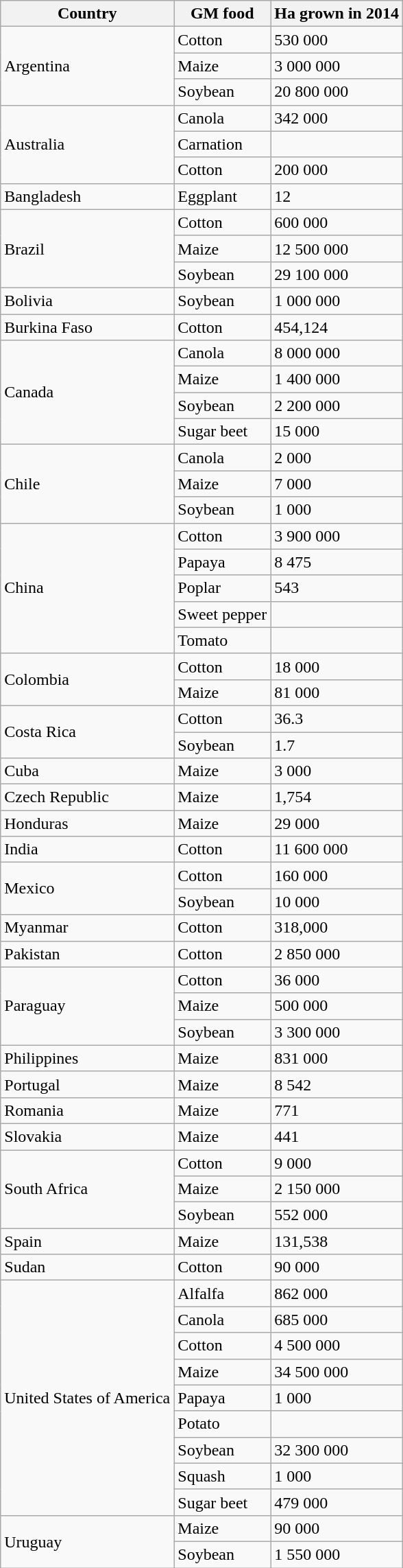<table class="wikitable sortable">
<tr>
<th>Country</th>
<th>GM food</th>
<th>Ha grown in 2014</th>
</tr>
<tr>
<td rowspan="3">Argentina</td>
<td>Cotton</td>
<td>530 000</td>
</tr>
<tr>
<td>Maize</td>
<td>3 000 000</td>
</tr>
<tr>
<td>Soybean</td>
<td>20 800 000</td>
</tr>
<tr>
<td rowspan="3">Australia</td>
<td>Canola</td>
<td>342 000</td>
</tr>
<tr>
<td>Carnation</td>
<td></td>
</tr>
<tr>
<td>Cotton</td>
<td>200 000</td>
</tr>
<tr>
<td>Bangladesh</td>
<td>Eggplant</td>
<td>12</td>
</tr>
<tr>
<td rowspan="3">Brazil</td>
<td>Cotton</td>
<td>600 000</td>
</tr>
<tr>
<td>Maize</td>
<td>12 500 000</td>
</tr>
<tr>
<td>Soybean</td>
<td>29 100 000</td>
</tr>
<tr>
<td>Bolivia</td>
<td>Soybean</td>
<td>1 000 000</td>
</tr>
<tr>
<td>Burkina Faso</td>
<td>Cotton</td>
<td>454,124</td>
</tr>
<tr>
<td rowspan="4">Canada</td>
<td>Canola</td>
<td>8 000 000</td>
</tr>
<tr>
<td>Maize</td>
<td>1 400 000</td>
</tr>
<tr>
<td>Soybean</td>
<td>2 200 000</td>
</tr>
<tr>
<td>Sugar beet</td>
<td>15 000</td>
</tr>
<tr>
<td rowspan="3">Chile</td>
<td>Canola</td>
<td>2 000</td>
</tr>
<tr>
<td>Maize</td>
<td>7 000</td>
</tr>
<tr>
<td>Soybean</td>
<td>1 000</td>
</tr>
<tr>
<td rowspan="5">China</td>
<td>Cotton</td>
<td>3 900 000</td>
</tr>
<tr>
<td>Papaya</td>
<td>8 475</td>
</tr>
<tr>
<td>Poplar</td>
<td>543</td>
</tr>
<tr>
<td>Sweet pepper</td>
<td></td>
</tr>
<tr>
<td>Tomato</td>
<td></td>
</tr>
<tr>
<td rowspan="2">Colombia</td>
<td>Cotton</td>
<td>18 000</td>
</tr>
<tr>
<td>Maize</td>
<td>81 000</td>
</tr>
<tr>
<td rowspan="2">Costa Rica</td>
<td>Cotton</td>
<td>36.3</td>
</tr>
<tr>
<td>Soybean</td>
<td>1.7</td>
</tr>
<tr>
<td>Cuba</td>
<td>Maize</td>
<td>3 000</td>
</tr>
<tr>
<td>Czech Republic</td>
<td>Maize</td>
<td>1,754</td>
</tr>
<tr>
<td>Honduras</td>
<td>Maize</td>
<td>29 000</td>
</tr>
<tr>
<td>India</td>
<td>Cotton</td>
<td>11 600 000</td>
</tr>
<tr>
<td rowspan="2">Mexico</td>
<td>Cotton</td>
<td>160 000</td>
</tr>
<tr>
<td>Soybean</td>
<td>10 000</td>
</tr>
<tr>
<td>Myanmar</td>
<td>Cotton</td>
<td>318,000</td>
</tr>
<tr>
<td>Pakistan</td>
<td>Cotton</td>
<td>2 850 000</td>
</tr>
<tr>
<td rowspan="3">Paraguay</td>
<td>Cotton</td>
<td>36 000</td>
</tr>
<tr>
<td>Maize</td>
<td>500 000</td>
</tr>
<tr>
<td>Soybean</td>
<td>3 300 000</td>
</tr>
<tr>
<td>Philippines</td>
<td>Maize</td>
<td>831 000</td>
</tr>
<tr>
<td>Portugal</td>
<td>Maize</td>
<td>8 542</td>
</tr>
<tr>
<td>Romania</td>
<td>Maize</td>
<td>771</td>
</tr>
<tr>
<td>Slovakia</td>
<td>Maize</td>
<td>441</td>
</tr>
<tr>
<td rowspan="3">South Africa</td>
<td>Cotton</td>
<td>9 000</td>
</tr>
<tr>
<td>Maize</td>
<td>2 150 000</td>
</tr>
<tr>
<td>Soybean</td>
<td>552 000</td>
</tr>
<tr>
<td>Spain</td>
<td>Maize</td>
<td>131,538</td>
</tr>
<tr>
<td>Sudan</td>
<td>Cotton</td>
<td>90 000</td>
</tr>
<tr>
<td rowspan="9">United States of America</td>
<td>Alfalfa</td>
<td>862 000</td>
</tr>
<tr>
<td>Canola</td>
<td>685 000</td>
</tr>
<tr>
<td>Cotton</td>
<td>4 500 000</td>
</tr>
<tr>
<td>Maize</td>
<td>34 500 000</td>
</tr>
<tr>
<td>Papaya</td>
<td>1 000</td>
</tr>
<tr>
<td>Potato</td>
<td></td>
</tr>
<tr>
<td>Soybean</td>
<td>32 300 000</td>
</tr>
<tr>
<td>Squash</td>
<td>1 000</td>
</tr>
<tr>
<td>Sugar beet</td>
<td>479 000</td>
</tr>
<tr>
<td rowspan="2">Uruguay</td>
<td>Maize</td>
<td>90 000</td>
</tr>
<tr>
<td>Soybean</td>
<td>1 550 000</td>
</tr>
</table>
